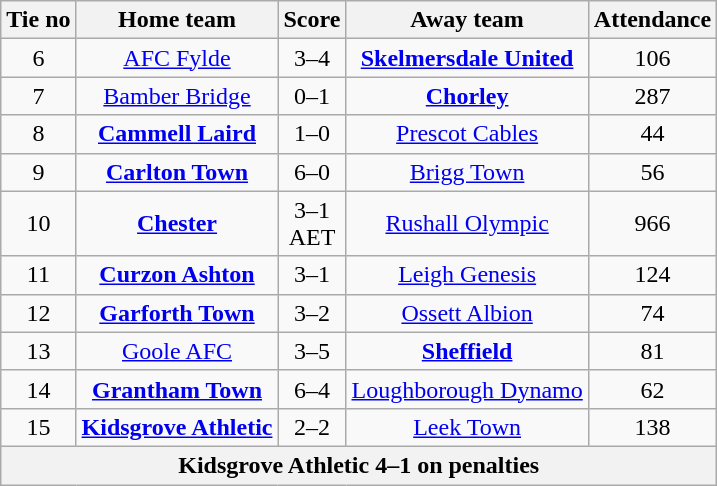<table class="wikitable" style="text-align: center">
<tr>
<th>Tie no</th>
<th>Home team</th>
<th>Score</th>
<th>Away team</th>
<th>Attendance</th>
</tr>
<tr>
<td>6</td>
<td><a href='#'>AFC Fylde</a></td>
<td>3–4</td>
<td><strong><a href='#'>Skelmersdale United</a></strong></td>
<td>106</td>
</tr>
<tr>
<td>7</td>
<td><a href='#'>Bamber Bridge</a></td>
<td>0–1</td>
<td><strong><a href='#'>Chorley</a></strong></td>
<td>287</td>
</tr>
<tr>
<td>8</td>
<td><strong><a href='#'>Cammell Laird</a></strong></td>
<td>1–0</td>
<td><a href='#'>Prescot Cables</a></td>
<td>44</td>
</tr>
<tr>
<td>9</td>
<td><strong><a href='#'>Carlton Town</a></strong></td>
<td>6–0</td>
<td><a href='#'>Brigg Town</a></td>
<td>56</td>
</tr>
<tr>
<td>10</td>
<td><strong><a href='#'>Chester</a></strong></td>
<td>3–1<br>AET</td>
<td><a href='#'>Rushall Olympic</a></td>
<td>966</td>
</tr>
<tr>
<td>11</td>
<td><strong><a href='#'>Curzon Ashton</a></strong></td>
<td>3–1</td>
<td><a href='#'>Leigh Genesis</a></td>
<td>124</td>
</tr>
<tr>
<td>12</td>
<td><strong><a href='#'>Garforth Town</a></strong></td>
<td>3–2</td>
<td><a href='#'>Ossett Albion</a></td>
<td>74</td>
</tr>
<tr>
<td>13</td>
<td><a href='#'>Goole AFC</a></td>
<td>3–5</td>
<td><strong><a href='#'>Sheffield</a></strong></td>
<td>81</td>
</tr>
<tr>
<td>14</td>
<td><strong><a href='#'>Grantham Town</a></strong></td>
<td>6–4</td>
<td><a href='#'>Loughborough Dynamo</a></td>
<td>62</td>
</tr>
<tr>
<td>15</td>
<td><strong><a href='#'>Kidsgrove Athletic</a></strong></td>
<td>2–2</td>
<td><a href='#'>Leek Town</a></td>
<td>138</td>
</tr>
<tr>
<th colspan="5">Kidsgrove Athletic 4–1 on penalties</th>
</tr>
</table>
